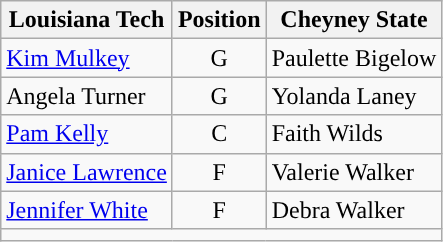<table class="wikitable">
<tr>
<th>Louisiana Tech</th>
<th>Position</th>
<th>Cheyney State</th>
</tr>
<tr>
<td><a href='#'>Kim Mulkey</a></td>
<td style="text-align:center">G</td>
<td>Paulette Bigelow</td>
</tr>
<tr>
<td>Angela Turner</td>
<td style="text-align:center">G</td>
<td>Yolanda Laney</td>
</tr>
<tr>
<td><a href='#'>Pam Kelly</a></td>
<td style="text-align:center">C</td>
<td>Faith Wilds</td>
</tr>
<tr>
<td><a href='#'>Janice Lawrence</a></td>
<td style="text-align:center">F</td>
<td>Valerie Walker</td>
</tr>
<tr>
<td><a href='#'>Jennifer White</a></td>
<td style="text-align:center">F</td>
<td>Debra Walker</td>
</tr>
<tr>
<td style="text-align:center" colspan=3></td>
</tr>
</table>
